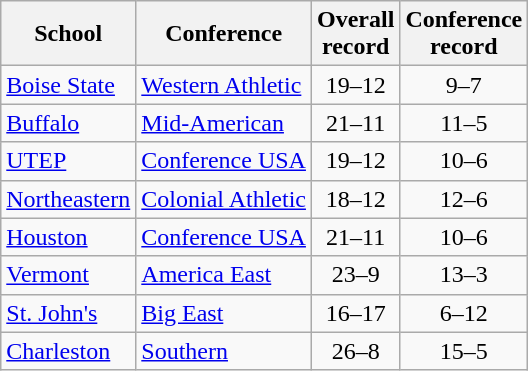<table class="wikitable sortable" style="text-align:center">
<tr>
<th>School</th>
<th>Conference</th>
<th>Overall<br>record</th>
<th>Conference<br>record</th>
</tr>
<tr>
<td align=left><a href='#'>Boise State</a></td>
<td align=left><a href='#'>Western Athletic</a></td>
<td>19–12</td>
<td>9–7</td>
</tr>
<tr>
<td align=left><a href='#'>Buffalo</a></td>
<td align=left><a href='#'>Mid-American</a></td>
<td>21–11</td>
<td>11–5</td>
</tr>
<tr>
<td align=left><a href='#'>UTEP</a></td>
<td align=left><a href='#'>Conference USA</a></td>
<td>19–12</td>
<td>10–6</td>
</tr>
<tr>
<td align=left><a href='#'>Northeastern</a></td>
<td align=left><a href='#'>Colonial Athletic</a></td>
<td>18–12</td>
<td>12–6</td>
</tr>
<tr>
<td align=left><a href='#'>Houston</a></td>
<td align=left><a href='#'>Conference USA</a></td>
<td>21–11</td>
<td>10–6</td>
</tr>
<tr>
<td align=left><a href='#'>Vermont</a></td>
<td align=left><a href='#'>America East</a></td>
<td>23–9</td>
<td>13–3</td>
</tr>
<tr>
<td align=left><a href='#'>St. John's</a></td>
<td align=left><a href='#'>Big East</a></td>
<td>16–17</td>
<td>6–12</td>
</tr>
<tr>
<td align=left><a href='#'>Charleston</a></td>
<td align=left><a href='#'>Southern</a></td>
<td>26–8</td>
<td>15–5</td>
</tr>
</table>
